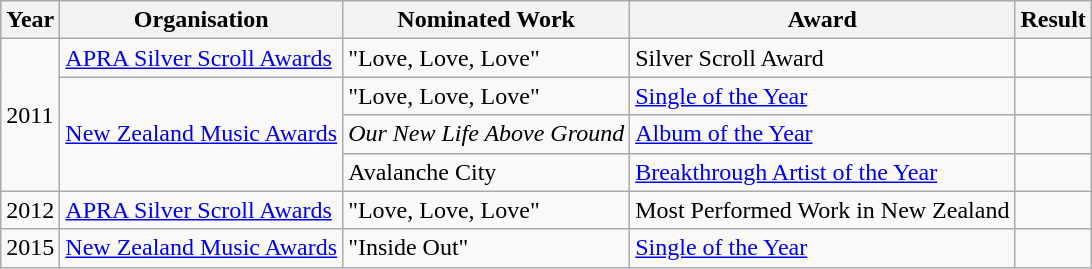<table class="wikitable">
<tr>
<th>Year</th>
<th>Organisation</th>
<th>Nominated Work</th>
<th>Award</th>
<th>Result</th>
</tr>
<tr>
<td rowspan="4">2011</td>
<td><a href='#'>APRA Silver Scroll Awards</a></td>
<td>"Love, Love, Love"</td>
<td>Silver Scroll Award</td>
<td></td>
</tr>
<tr>
<td rowspan="3"><a href='#'>New Zealand Music Awards</a></td>
<td>"Love, Love, Love"</td>
<td><a href='#'>Single of the Year</a></td>
<td></td>
</tr>
<tr>
<td><em>Our New Life Above Ground</em></td>
<td><a href='#'>Album of the Year</a></td>
<td></td>
</tr>
<tr>
<td>Avalanche City</td>
<td><a href='#'>Breakthrough Artist of the Year</a></td>
<td></td>
</tr>
<tr>
<td>2012</td>
<td><a href='#'>APRA Silver Scroll Awards</a></td>
<td>"Love, Love, Love"</td>
<td>Most Performed Work in New Zealand</td>
<td></td>
</tr>
<tr>
<td>2015</td>
<td><a href='#'>New Zealand Music Awards</a></td>
<td>"Inside Out"</td>
<td><a href='#'>Single of the Year</a></td>
<td></td>
</tr>
</table>
